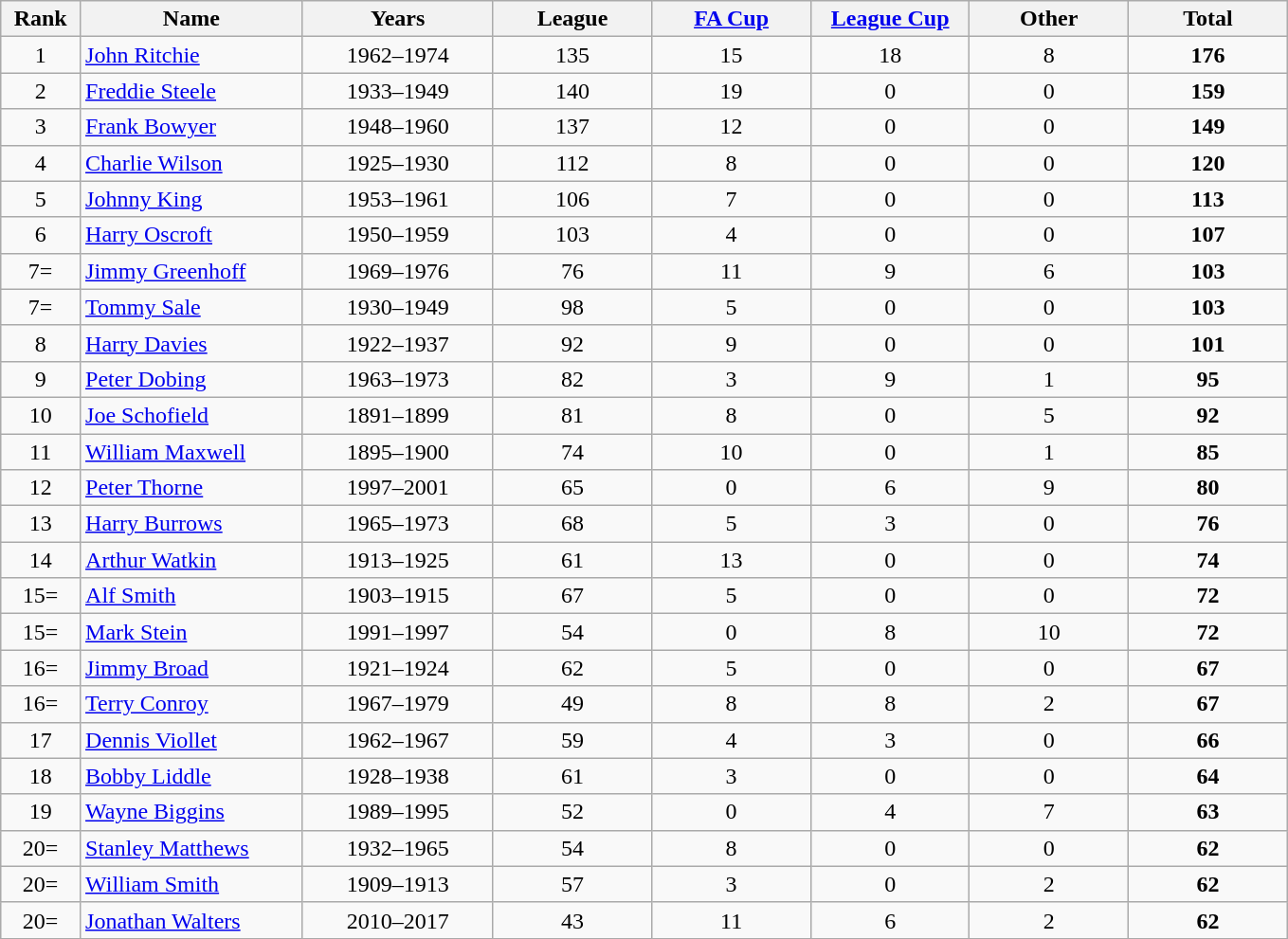<table class="wikitable sortable plainrowheaders" style="text-align: center">
<tr>
<th width=5%>Rank</th>
<th width=14%>Name</th>
<th width=12%>Years</th>
<th width=10%>League</th>
<th width=10%><a href='#'>FA Cup</a></th>
<th width=10%><a href='#'>League Cup</a></th>
<th width=10%>Other</th>
<th width=10%>Total</th>
</tr>
<tr>
<td>1</td>
<td align="left"> <a href='#'>John Ritchie</a></td>
<td>1962–1974</td>
<td>135</td>
<td>15</td>
<td>18</td>
<td>8</td>
<td><strong>176</strong></td>
</tr>
<tr>
<td>2</td>
<td align="left"> <a href='#'>Freddie Steele</a></td>
<td>1933–1949</td>
<td>140</td>
<td>19</td>
<td>0</td>
<td>0</td>
<td><strong>159</strong></td>
</tr>
<tr>
<td>3</td>
<td align="left"> <a href='#'>Frank Bowyer</a></td>
<td>1948–1960</td>
<td>137</td>
<td>12</td>
<td>0</td>
<td>0</td>
<td><strong>149</strong></td>
</tr>
<tr>
<td>4</td>
<td align="left"> <a href='#'>Charlie Wilson</a></td>
<td>1925–1930</td>
<td>112</td>
<td>8</td>
<td>0</td>
<td>0</td>
<td><strong>120</strong></td>
</tr>
<tr>
<td>5</td>
<td align="left"> <a href='#'>Johnny King</a></td>
<td>1953–1961</td>
<td>106</td>
<td>7</td>
<td>0</td>
<td>0</td>
<td><strong>113</strong></td>
</tr>
<tr>
<td>6</td>
<td align="left"> <a href='#'>Harry Oscroft</a></td>
<td>1950–1959</td>
<td>103</td>
<td>4</td>
<td>0</td>
<td>0</td>
<td><strong>107</strong></td>
</tr>
<tr>
<td>7=</td>
<td align="left"> <a href='#'>Jimmy Greenhoff</a></td>
<td>1969–1976</td>
<td>76</td>
<td>11</td>
<td>9</td>
<td>6</td>
<td><strong>103</strong></td>
</tr>
<tr>
<td>7=</td>
<td align="left"> <a href='#'>Tommy Sale</a></td>
<td>1930–1949</td>
<td>98</td>
<td>5</td>
<td>0</td>
<td>0</td>
<td><strong>103</strong></td>
</tr>
<tr>
<td>8</td>
<td align="left"> <a href='#'>Harry Davies</a></td>
<td>1922–1937</td>
<td>92</td>
<td>9</td>
<td>0</td>
<td>0</td>
<td><strong>101</strong></td>
</tr>
<tr>
<td>9</td>
<td align="left"> <a href='#'>Peter Dobing</a></td>
<td>1963–1973</td>
<td>82</td>
<td>3</td>
<td>9</td>
<td>1</td>
<td><strong>95</strong></td>
</tr>
<tr>
<td>10</td>
<td align="left"> <a href='#'>Joe Schofield</a></td>
<td>1891–1899</td>
<td>81</td>
<td>8</td>
<td>0</td>
<td>5</td>
<td><strong>92</strong></td>
</tr>
<tr>
<td>11</td>
<td align="left"> <a href='#'>William Maxwell</a></td>
<td>1895–1900</td>
<td>74</td>
<td>10</td>
<td>0</td>
<td>1</td>
<td><strong>85</strong></td>
</tr>
<tr>
<td>12</td>
<td align="left"> <a href='#'>Peter Thorne</a></td>
<td>1997–2001</td>
<td>65</td>
<td>0</td>
<td>6</td>
<td>9</td>
<td><strong>80</strong></td>
</tr>
<tr>
<td>13</td>
<td align="left"> <a href='#'>Harry Burrows</a></td>
<td>1965–1973</td>
<td>68</td>
<td>5</td>
<td>3</td>
<td>0</td>
<td><strong>76</strong></td>
</tr>
<tr>
<td>14</td>
<td align="left"> <a href='#'>Arthur Watkin</a></td>
<td>1913–1925</td>
<td>61</td>
<td>13</td>
<td>0</td>
<td>0</td>
<td><strong>74</strong></td>
</tr>
<tr>
<td>15=</td>
<td align="left"> <a href='#'>Alf Smith</a></td>
<td>1903–1915</td>
<td>67</td>
<td>5</td>
<td>0</td>
<td>0</td>
<td><strong>72</strong></td>
</tr>
<tr>
<td>15=</td>
<td align="left"> <a href='#'>Mark Stein</a></td>
<td>1991–1997</td>
<td>54</td>
<td>0</td>
<td>8</td>
<td>10</td>
<td><strong>72</strong></td>
</tr>
<tr>
<td>16=</td>
<td align="left"> <a href='#'>Jimmy Broad</a></td>
<td>1921–1924</td>
<td>62</td>
<td>5</td>
<td>0</td>
<td>0</td>
<td><strong>67</strong></td>
</tr>
<tr>
<td>16=</td>
<td align="left"> <a href='#'>Terry Conroy</a></td>
<td>1967–1979</td>
<td>49</td>
<td>8</td>
<td>8</td>
<td>2</td>
<td><strong>67</strong></td>
</tr>
<tr>
<td>17</td>
<td align="left"> <a href='#'>Dennis Viollet</a></td>
<td>1962–1967</td>
<td>59</td>
<td>4</td>
<td>3</td>
<td>0</td>
<td><strong>66</strong></td>
</tr>
<tr>
<td>18</td>
<td align="left"> <a href='#'>Bobby Liddle</a></td>
<td>1928–1938</td>
<td>61</td>
<td>3</td>
<td>0</td>
<td>0</td>
<td><strong>64</strong></td>
</tr>
<tr>
<td>19</td>
<td align="left"> <a href='#'>Wayne Biggins</a></td>
<td>1989–1995</td>
<td>52</td>
<td>0</td>
<td>4</td>
<td>7</td>
<td><strong>63</strong></td>
</tr>
<tr>
<td>20=</td>
<td align="left"> <a href='#'>Stanley Matthews</a></td>
<td>1932–1965</td>
<td>54</td>
<td>8</td>
<td>0</td>
<td>0</td>
<td><strong>62</strong></td>
</tr>
<tr>
<td>20=</td>
<td align="left"> <a href='#'>William Smith</a></td>
<td>1909–1913</td>
<td>57</td>
<td>3</td>
<td>0</td>
<td>2</td>
<td><strong>62</strong></td>
</tr>
<tr>
<td>20=</td>
<td align="left"> <a href='#'>Jonathan Walters</a></td>
<td>2010–2017</td>
<td>43</td>
<td>11</td>
<td>6</td>
<td>2</td>
<td><strong>62</strong></td>
</tr>
<tr>
</tr>
</table>
